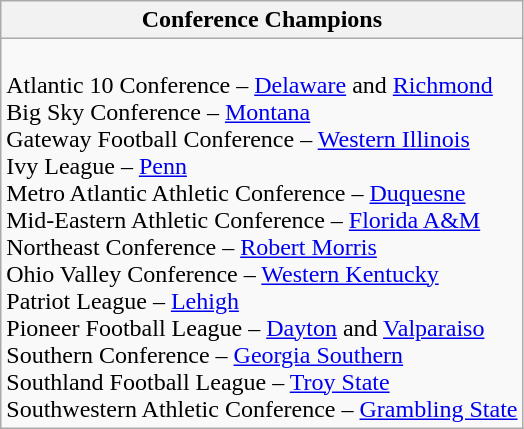<table class="wikitable">
<tr>
<th>Conference Champions</th>
</tr>
<tr>
<td><br>Atlantic 10 Conference – <a href='#'>Delaware</a> and <a href='#'>Richmond</a><br>
Big Sky Conference – <a href='#'>Montana</a><br>
Gateway Football Conference – <a href='#'>Western Illinois</a><br>
Ivy League – <a href='#'>Penn</a><br>
Metro Atlantic Athletic Conference – <a href='#'>Duquesne</a><br>
Mid-Eastern Athletic Conference – <a href='#'>Florida A&M</a><br>
Northeast Conference – <a href='#'>Robert Morris</a><br>
Ohio Valley Conference – <a href='#'>Western Kentucky</a><br>
Patriot League – <a href='#'>Lehigh</a><br>
Pioneer Football League – <a href='#'>Dayton</a> and  <a href='#'>Valparaiso</a><br>
Southern Conference – <a href='#'>Georgia Southern</a><br>
Southland Football League – <a href='#'>Troy State</a><br>
Southwestern Athletic Conference – <a href='#'>Grambling State</a></td>
</tr>
</table>
